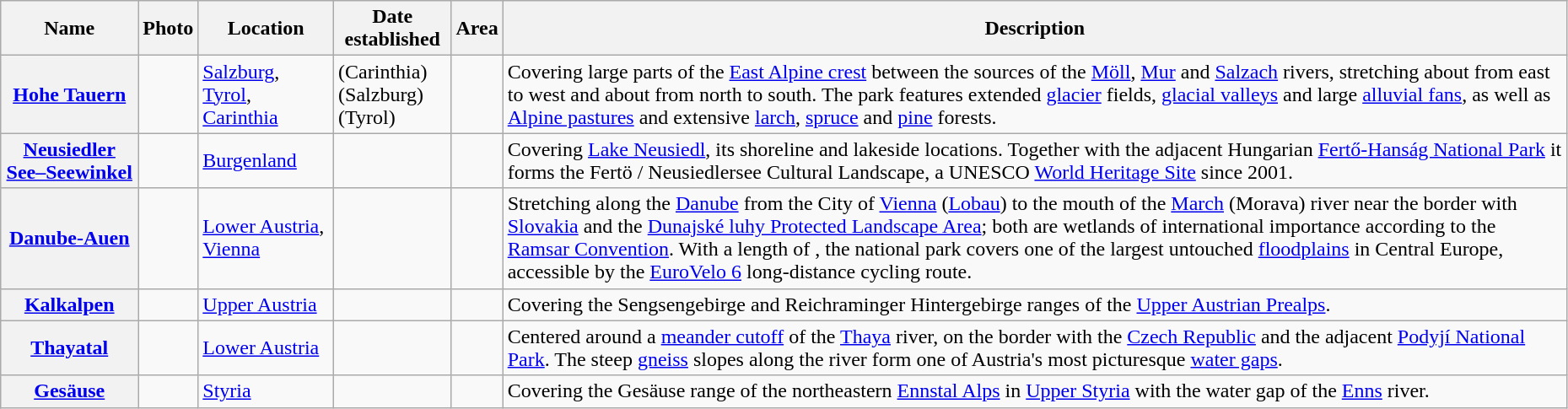<table class="wikitable sortable plainrowheaders" style="width:98%">
<tr>
<th scope="col">Name</th>
<th scope="col" class="unsortable">Photo</th>
<th scope="col">Location</th>
<th scope="col">Date established</th>
<th scope="col">Area</th>
<th scope="col" class="unsortable">Description</th>
</tr>
<tr>
<th scope="row"><a href='#'>Hohe Tauern</a></th>
<td></td>
<td><a href='#'>Salzburg</a>, <a href='#'>Tyrol</a>, <a href='#'>Carinthia</a><br><small></small></td>
<td> (Carinthia)<br> (Salzburg)<br> (Tyrol)</td>
<td></td>
<td>Covering large parts of the <a href='#'>East Alpine crest</a> between the sources of the <a href='#'>Möll</a>, <a href='#'>Mur</a> and <a href='#'>Salzach</a> rivers, stretching about  from east to west and about  from north to south. The park features extended <a href='#'>glacier</a> fields, <a href='#'>glacial valleys</a> and large <a href='#'>alluvial fans</a>, as well as <a href='#'>Alpine pastures</a> and extensive <a href='#'>larch</a>, <a href='#'>spruce</a> and <a href='#'>pine</a> forests.</td>
</tr>
<tr>
<th scope="row"><a href='#'>Neusiedler See–Seewinkel</a></th>
<td></td>
<td><a href='#'>Burgenland</a><br><small></small></td>
<td></td>
<td></td>
<td>Covering <a href='#'>Lake Neusiedl</a>, its shoreline and lakeside locations. Together with the adjacent Hungarian <a href='#'>Fertő-Hanság National Park</a> it forms the Fertö / Neusiedlersee Cultural Landscape, a UNESCO <a href='#'>World Heritage Site</a> since 2001.</td>
</tr>
<tr>
<th scope="row"><a href='#'>Danube-Auen</a></th>
<td></td>
<td><a href='#'>Lower Austria</a>, <a href='#'>Vienna</a><br><small></small></td>
<td></td>
<td></td>
<td>Stretching along the <a href='#'>Danube</a> from the City of <a href='#'>Vienna</a> (<a href='#'>Lobau</a>) to the mouth of the <a href='#'>March</a> (Morava) river near the border with <a href='#'>Slovakia</a> and the <a href='#'>Dunajské luhy Protected Landscape Area</a>; both are wetlands of international importance according to the <a href='#'>Ramsar Convention</a>. With a length of , the national park covers one of the largest untouched <a href='#'>floodplains</a> in Central Europe, accessible by the <a href='#'>EuroVelo 6</a> long-distance cycling route.</td>
</tr>
<tr>
<th scope="row"><a href='#'>Kalkalpen</a></th>
<td></td>
<td><a href='#'>Upper Austria</a><br><small></small></td>
<td></td>
<td></td>
<td>Covering the Sengsengebirge and Reichraminger Hintergebirge ranges of the <a href='#'>Upper Austrian Prealps</a>.</td>
</tr>
<tr>
<th scope="row"><a href='#'>Thayatal</a></th>
<td></td>
<td><a href='#'>Lower Austria</a><br><small></small></td>
<td></td>
<td></td>
<td>Centered around a <a href='#'>meander cutoff</a> of the <a href='#'>Thaya</a> river, on the border with the <a href='#'>Czech Republic</a> and the adjacent <a href='#'>Podyjí National Park</a>. The steep <a href='#'>gneiss</a> slopes along the river form one of Austria's most picturesque <a href='#'>water gaps</a>.</td>
</tr>
<tr>
<th scope="row"><a href='#'>Gesäuse</a></th>
<td></td>
<td><a href='#'>Styria</a><br><small></small></td>
<td></td>
<td></td>
<td>Covering the Gesäuse range of the northeastern <a href='#'>Ennstal Alps</a> in <a href='#'>Upper Styria</a> with the water gap of the <a href='#'>Enns</a> river.</td>
</tr>
</table>
